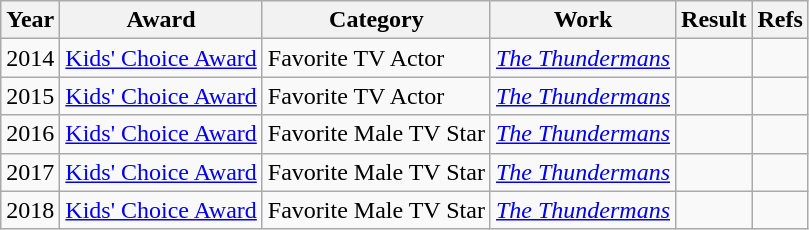<table class="wikitable">
<tr>
<th>Year</th>
<th>Award</th>
<th>Category</th>
<th>Work</th>
<th>Result</th>
<th>Refs</th>
</tr>
<tr>
<td>2014</td>
<td><a href='#'>Kids' Choice Award</a></td>
<td>Favorite TV Actor</td>
<td><em><a href='#'>The Thundermans</a></em></td>
<td></td>
<td style="text-align:center;"></td>
</tr>
<tr>
<td>2015</td>
<td><a href='#'>Kids' Choice Award</a></td>
<td>Favorite TV Actor</td>
<td><em><a href='#'>The Thundermans</a></em></td>
<td></td>
<td style="text-align:center;"></td>
</tr>
<tr>
<td>2016</td>
<td><a href='#'>Kids' Choice Award</a></td>
<td>Favorite Male TV Star</td>
<td><em><a href='#'>The Thundermans</a></em></td>
<td></td>
<td style="text-align:center;"></td>
</tr>
<tr>
<td>2017</td>
<td><a href='#'>Kids' Choice Award</a></td>
<td>Favorite Male TV Star</td>
<td><em><a href='#'>The Thundermans</a></em></td>
<td></td>
<td style="text-align:center;"></td>
</tr>
<tr>
<td>2018</td>
<td><a href='#'>Kids' Choice Award</a></td>
<td>Favorite Male TV Star</td>
<td><em><a href='#'>The Thundermans</a></em></td>
<td></td>
<td style="text-align:center;"></td>
</tr>
</table>
